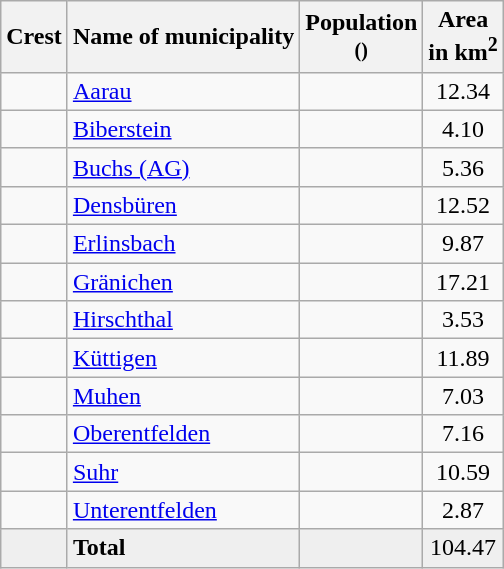<table class="wikitable">
<tr>
<th>Crest</th>
<th>Name of municipality</th>
<th>Population<br><small>()</small></th>
<th>Area<br> in km<sup>2</sup></th>
</tr>
<tr>
<td align="center"></td>
<td><a href='#'>Aarau</a></td>
<td align="center"></td>
<td align="center">12.34</td>
</tr>
<tr>
<td align="center"></td>
<td><a href='#'>Biberstein</a></td>
<td align="center"></td>
<td align="center">4.10</td>
</tr>
<tr>
<td align="center"></td>
<td><a href='#'>Buchs (AG)</a></td>
<td align="center"></td>
<td align="center">5.36</td>
</tr>
<tr>
<td align="center"></td>
<td><a href='#'>Densbüren</a></td>
<td align="center"></td>
<td align="center">12.52</td>
</tr>
<tr>
<td align="center"></td>
<td><a href='#'>Erlinsbach</a></td>
<td align="center"></td>
<td align="center">9.87</td>
</tr>
<tr>
<td align="center"></td>
<td><a href='#'>Gränichen</a></td>
<td align="center"></td>
<td align="center">17.21</td>
</tr>
<tr>
<td align="center"></td>
<td><a href='#'>Hirschthal</a></td>
<td align="center"></td>
<td align="center">3.53</td>
</tr>
<tr>
<td align="center"></td>
<td><a href='#'>Küttigen</a></td>
<td align="center"></td>
<td align="center">11.89</td>
</tr>
<tr>
<td align="center"></td>
<td><a href='#'>Muhen</a></td>
<td align="center"></td>
<td align="center">7.03</td>
</tr>
<tr>
<td align="center"></td>
<td><a href='#'>Oberentfelden</a></td>
<td align="center"></td>
<td align="center">7.16</td>
</tr>
<tr>
<td align="center"></td>
<td><a href='#'>Suhr</a></td>
<td align="center"></td>
<td align="center">10.59</td>
</tr>
<tr>
<td align="center"></td>
<td><a href='#'>Unterentfelden</a></td>
<td align="center"></td>
<td align="center">2.87</td>
</tr>
<tr style="background-color:#EFEFEF;">
<td align="center"></td>
<td><strong>Total</strong></td>
<td align="center"></td>
<td align="center">104.47</td>
</tr>
</table>
